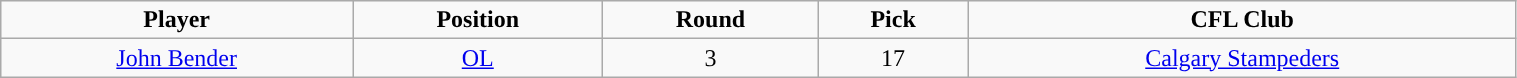<table class="wikitable" width="80%">
<tr align="center">
<td><strong>Player</strong></td>
<td><strong>Position</strong></td>
<td><strong>Round</strong></td>
<td><strong>Pick</strong></td>
<td><strong>CFL Club</strong></td>
</tr>
<tr align="center" bgcolor="">
<td><a href='#'>John Bender</a></td>
<td><a href='#'>OL</a></td>
<td>3</td>
<td>17</td>
<td><a href='#'>Calgary Stampeders</a></td>
</tr>
</table>
